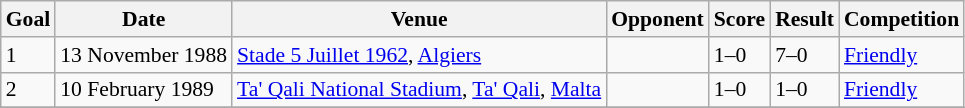<table class="wikitable" style=font-size:90%>
<tr>
<th>Goal</th>
<th>Date</th>
<th>Venue</th>
<th>Opponent</th>
<th>Score</th>
<th>Result</th>
<th>Competition</th>
</tr>
<tr>
<td>1</td>
<td>13 November 1988</td>
<td><a href='#'>Stade 5 Juillet 1962</a>, <a href='#'>Algiers</a></td>
<td></td>
<td>1–0</td>
<td>7–0</td>
<td><a href='#'>Friendly</a></td>
</tr>
<tr>
<td>2</td>
<td>10 February 1989</td>
<td><a href='#'>Ta' Qali National Stadium</a>, <a href='#'>Ta' Qali</a>, <a href='#'>Malta</a></td>
<td></td>
<td>1–0</td>
<td>1–0</td>
<td><a href='#'>Friendly</a></td>
</tr>
<tr>
</tr>
</table>
